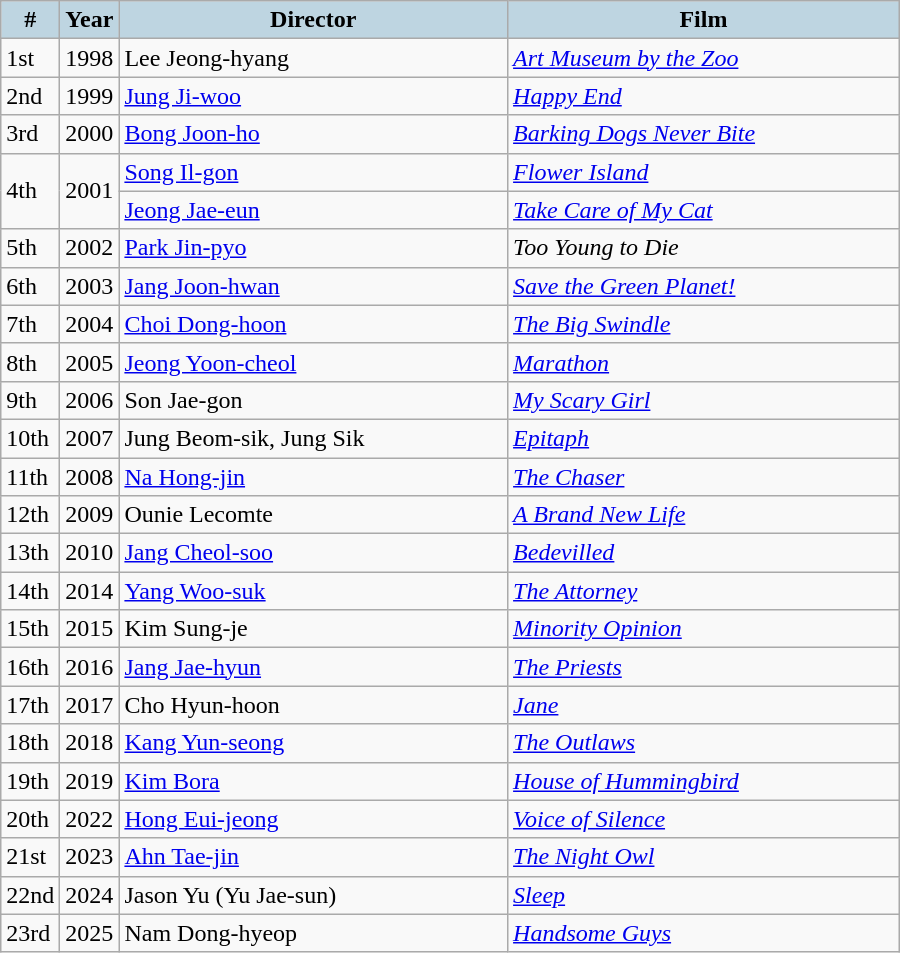<table class="wikitable" style="width:600px">
<tr>
<th style="background:#BED5E1; width:10px">#</th>
<th style="background:#BED5E1; width:10px">Year</th>
<th style="background:#BED5E1;">Director</th>
<th style="background:#BED5E1;">Film</th>
</tr>
<tr>
<td>1st</td>
<td>1998</td>
<td>Lee Jeong-hyang</td>
<td><em><a href='#'>Art Museum by the Zoo</a></em></td>
</tr>
<tr>
<td>2nd</td>
<td>1999</td>
<td><a href='#'>Jung Ji-woo</a></td>
<td><em><a href='#'>Happy End</a></em></td>
</tr>
<tr>
<td>3rd</td>
<td>2000</td>
<td><a href='#'>Bong Joon-ho</a></td>
<td><em><a href='#'>Barking Dogs Never Bite</a></em></td>
</tr>
<tr>
<td rowspan=2>4th</td>
<td rowspan=2>2001</td>
<td><a href='#'>Song Il-gon</a></td>
<td><em><a href='#'>Flower Island</a></em></td>
</tr>
<tr>
<td><a href='#'>Jeong Jae-eun</a></td>
<td><em><a href='#'>Take Care of My Cat</a></em></td>
</tr>
<tr>
<td>5th</td>
<td>2002</td>
<td><a href='#'>Park Jin-pyo</a></td>
<td><em>Too Young to Die</em></td>
</tr>
<tr>
<td>6th</td>
<td>2003</td>
<td><a href='#'>Jang Joon-hwan</a></td>
<td><em><a href='#'>Save the Green Planet!</a></em></td>
</tr>
<tr>
<td>7th</td>
<td>2004</td>
<td><a href='#'>Choi Dong-hoon</a></td>
<td><em><a href='#'>The Big Swindle</a></em></td>
</tr>
<tr>
<td>8th</td>
<td>2005</td>
<td><a href='#'>Jeong Yoon-cheol</a></td>
<td><em><a href='#'>Marathon</a></em></td>
</tr>
<tr>
<td>9th</td>
<td>2006</td>
<td>Son Jae-gon</td>
<td><em><a href='#'>My Scary Girl</a></em></td>
</tr>
<tr>
<td>10th</td>
<td>2007</td>
<td>Jung Beom-sik, Jung Sik</td>
<td><em><a href='#'>Epitaph</a></em></td>
</tr>
<tr>
<td>11th</td>
<td>2008</td>
<td><a href='#'>Na Hong-jin</a></td>
<td><em><a href='#'>The Chaser</a></em></td>
</tr>
<tr>
<td>12th</td>
<td>2009</td>
<td>Ounie Lecomte</td>
<td><em><a href='#'>A Brand New Life</a></em></td>
</tr>
<tr>
<td>13th</td>
<td>2010</td>
<td><a href='#'>Jang Cheol-soo</a></td>
<td><em><a href='#'>Bedevilled</a></em></td>
</tr>
<tr>
<td>14th</td>
<td>2014</td>
<td><a href='#'>Yang Woo-suk</a></td>
<td><em><a href='#'>The Attorney</a></em></td>
</tr>
<tr>
<td>15th</td>
<td>2015</td>
<td>Kim Sung-je</td>
<td><em><a href='#'>Minority Opinion</a></em></td>
</tr>
<tr>
<td>16th</td>
<td>2016</td>
<td><a href='#'>Jang Jae-hyun</a></td>
<td><em><a href='#'>The Priests</a></em></td>
</tr>
<tr>
<td>17th</td>
<td>2017</td>
<td>Cho Hyun-hoon</td>
<td><em><a href='#'>Jane</a></em></td>
</tr>
<tr>
<td>18th</td>
<td>2018</td>
<td><a href='#'>Kang Yun-seong</a></td>
<td><em><a href='#'>The Outlaws</a></em></td>
</tr>
<tr>
<td>19th</td>
<td>2019</td>
<td><a href='#'>Kim Bora</a></td>
<td><em><a href='#'>House of Hummingbird</a></em></td>
</tr>
<tr>
<td>20th</td>
<td>2022</td>
<td><a href='#'>Hong Eui-jeong</a></td>
<td><em><a href='#'>Voice of Silence</a></em></td>
</tr>
<tr>
<td>21st</td>
<td>2023</td>
<td><a href='#'>Ahn Tae-jin</a></td>
<td><em><a href='#'>The Night Owl</a></em></td>
</tr>
<tr>
<td>22nd</td>
<td>2024</td>
<td>Jason Yu (Yu Jae-sun)</td>
<td><em><a href='#'>Sleep</a></em></td>
</tr>
<tr>
<td>23rd</td>
<td>2025</td>
<td>Nam Dong-hyeop</td>
<td><em><a href='#'>Handsome Guys</a></em></td>
</tr>
</table>
